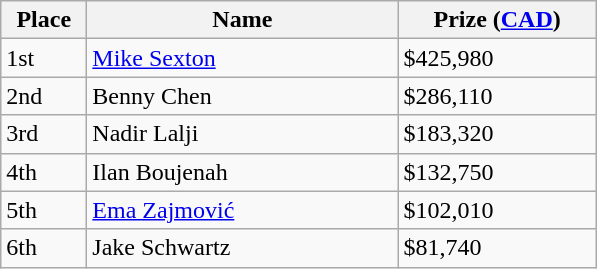<table class="wikitable">
<tr>
<th style="width:50px;">Place</th>
<th style="width:200px;">Name</th>
<th style="width:125px;">Prize (<a href='#'>CAD</a>)</th>
</tr>
<tr>
<td>1st</td>
<td> <a href='#'>Mike Sexton</a></td>
<td>$425,980</td>
</tr>
<tr>
<td>2nd</td>
<td> Benny Chen</td>
<td>$286,110</td>
</tr>
<tr>
<td>3rd</td>
<td> Nadir Lalji</td>
<td>$183,320</td>
</tr>
<tr>
<td>4th</td>
<td> Ilan Boujenah</td>
<td>$132,750</td>
</tr>
<tr>
<td>5th</td>
<td> <a href='#'>Ema Zajmović</a></td>
<td>$102,010</td>
</tr>
<tr>
<td>6th</td>
<td> Jake Schwartz</td>
<td>$81,740</td>
</tr>
</table>
